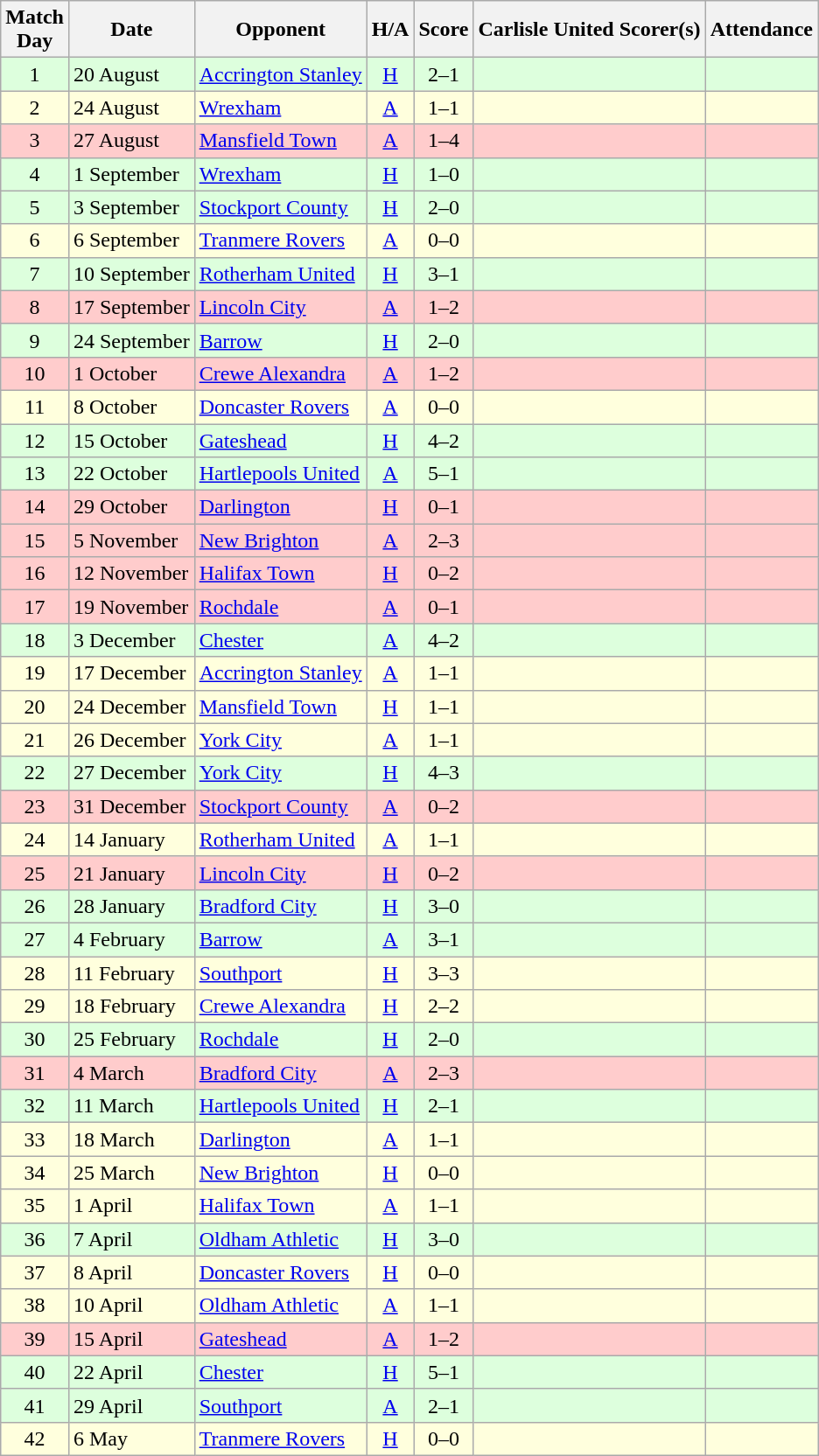<table class="wikitable" style="text-align:center">
<tr>
<th>Match<br> Day</th>
<th>Date</th>
<th>Opponent</th>
<th>H/A</th>
<th>Score</th>
<th>Carlisle United Scorer(s)</th>
<th>Attendance</th>
</tr>
<tr bgcolor=#ddffdd>
<td>1</td>
<td align=left>20 August</td>
<td align=left><a href='#'>Accrington Stanley</a></td>
<td><a href='#'>H</a></td>
<td>2–1</td>
<td align=left></td>
<td></td>
</tr>
<tr bgcolor=#ffffdd>
<td>2</td>
<td align=left>24 August</td>
<td align=left><a href='#'>Wrexham</a></td>
<td><a href='#'>A</a></td>
<td>1–1</td>
<td align=left></td>
<td></td>
</tr>
<tr bgcolor=#FFCCCC>
<td>3</td>
<td align=left>27 August</td>
<td align=left><a href='#'>Mansfield Town</a></td>
<td><a href='#'>A</a></td>
<td>1–4</td>
<td align=left></td>
<td></td>
</tr>
<tr bgcolor=#ddffdd>
<td>4</td>
<td align=left>1 September</td>
<td align=left><a href='#'>Wrexham</a></td>
<td><a href='#'>H</a></td>
<td>1–0</td>
<td align=left></td>
<td></td>
</tr>
<tr bgcolor=#ddffdd>
<td>5</td>
<td align=left>3 September</td>
<td align=left><a href='#'>Stockport County</a></td>
<td><a href='#'>H</a></td>
<td>2–0</td>
<td align=left></td>
<td></td>
</tr>
<tr bgcolor=#ffffdd>
<td>6</td>
<td align=left>6 September</td>
<td align=left><a href='#'>Tranmere Rovers</a></td>
<td><a href='#'>A</a></td>
<td>0–0</td>
<td align=left></td>
<td></td>
</tr>
<tr bgcolor=#ddffdd>
<td>7</td>
<td align=left>10 September</td>
<td align=left><a href='#'>Rotherham United</a></td>
<td><a href='#'>H</a></td>
<td>3–1</td>
<td align=left></td>
<td></td>
</tr>
<tr bgcolor=#FFCCCC>
<td>8</td>
<td align=left>17 September</td>
<td align=left><a href='#'>Lincoln City</a></td>
<td><a href='#'>A</a></td>
<td>1–2</td>
<td align=left></td>
<td></td>
</tr>
<tr bgcolor=#ddffdd>
<td>9</td>
<td align=left>24 September</td>
<td align=left><a href='#'>Barrow</a></td>
<td><a href='#'>H</a></td>
<td>2–0</td>
<td align=left></td>
<td></td>
</tr>
<tr bgcolor=#FFCCCC>
<td>10</td>
<td align=left>1 October</td>
<td align=left><a href='#'>Crewe Alexandra</a></td>
<td><a href='#'>A</a></td>
<td>1–2</td>
<td align=left></td>
<td></td>
</tr>
<tr bgcolor=#ffffdd>
<td>11</td>
<td align=left>8 October</td>
<td align=left><a href='#'>Doncaster Rovers</a></td>
<td><a href='#'>A</a></td>
<td>0–0</td>
<td align=left></td>
<td></td>
</tr>
<tr bgcolor=#ddffdd>
<td>12</td>
<td align=left>15 October</td>
<td align=left><a href='#'>Gateshead</a></td>
<td><a href='#'>H</a></td>
<td>4–2</td>
<td align=left></td>
<td></td>
</tr>
<tr bgcolor=#ddffdd>
<td>13</td>
<td align=left>22 October</td>
<td align=left><a href='#'>Hartlepools United</a></td>
<td><a href='#'>A</a></td>
<td>5–1</td>
<td align=left></td>
<td></td>
</tr>
<tr bgcolor=#FFCCCC>
<td>14</td>
<td align=left>29 October</td>
<td align=left><a href='#'>Darlington</a></td>
<td><a href='#'>H</a></td>
<td>0–1</td>
<td align=left></td>
<td></td>
</tr>
<tr bgcolor=#FFCCCC>
<td>15</td>
<td align=left>5 November</td>
<td align=left><a href='#'>New Brighton</a></td>
<td><a href='#'>A</a></td>
<td>2–3</td>
<td align=left></td>
<td></td>
</tr>
<tr bgcolor=#FFCCCC>
<td>16</td>
<td align=left>12 November</td>
<td align=left><a href='#'>Halifax Town</a></td>
<td><a href='#'>H</a></td>
<td>0–2</td>
<td align=left></td>
<td></td>
</tr>
<tr bgcolor=#FFCCCC>
<td>17</td>
<td align=left>19 November</td>
<td align=left><a href='#'>Rochdale</a></td>
<td><a href='#'>A</a></td>
<td>0–1</td>
<td align=left></td>
<td></td>
</tr>
<tr bgcolor=#ddffdd>
<td>18</td>
<td align=left>3 December</td>
<td align=left><a href='#'>Chester</a></td>
<td><a href='#'>A</a></td>
<td>4–2</td>
<td align=left></td>
<td></td>
</tr>
<tr bgcolor=#ffffdd>
<td>19</td>
<td align=left>17 December</td>
<td align=left><a href='#'>Accrington Stanley</a></td>
<td><a href='#'>A</a></td>
<td>1–1</td>
<td align=left></td>
<td></td>
</tr>
<tr bgcolor=#ffffdd>
<td>20</td>
<td align=left>24 December</td>
<td align=left><a href='#'>Mansfield Town</a></td>
<td><a href='#'>H</a></td>
<td>1–1</td>
<td align=left></td>
<td></td>
</tr>
<tr bgcolor=#ffffdd>
<td>21</td>
<td align=left>26 December</td>
<td align=left><a href='#'>York City</a></td>
<td><a href='#'>A</a></td>
<td>1–1</td>
<td align=left></td>
<td></td>
</tr>
<tr bgcolor=#ddffdd>
<td>22</td>
<td align=left>27 December</td>
<td align=left><a href='#'>York City</a></td>
<td><a href='#'>H</a></td>
<td>4–3</td>
<td align=left></td>
<td></td>
</tr>
<tr bgcolor=#FFCCCC>
<td>23</td>
<td align=left>31 December</td>
<td align=left><a href='#'>Stockport County</a></td>
<td><a href='#'>A</a></td>
<td>0–2</td>
<td align=left></td>
<td></td>
</tr>
<tr bgcolor=#ffffdd>
<td>24</td>
<td align=left>14 January</td>
<td align=left><a href='#'>Rotherham United</a></td>
<td><a href='#'>A</a></td>
<td>1–1</td>
<td align=left></td>
<td></td>
</tr>
<tr bgcolor=#FFCCCC>
<td>25</td>
<td align=left>21 January</td>
<td align=left><a href='#'>Lincoln City</a></td>
<td><a href='#'>H</a></td>
<td>0–2</td>
<td align=left></td>
<td></td>
</tr>
<tr bgcolor=#ddffdd>
<td>26</td>
<td align=left>28 January</td>
<td align=left><a href='#'>Bradford City</a></td>
<td><a href='#'>H</a></td>
<td>3–0</td>
<td align=left></td>
<td></td>
</tr>
<tr bgcolor=#ddffdd>
<td>27</td>
<td align=left>4 February</td>
<td align=left><a href='#'>Barrow</a></td>
<td><a href='#'>A</a></td>
<td>3–1</td>
<td align=left></td>
<td></td>
</tr>
<tr bgcolor=#ffffdd>
<td>28</td>
<td align=left>11 February</td>
<td align=left><a href='#'>Southport</a></td>
<td><a href='#'>H</a></td>
<td>3–3</td>
<td align=left></td>
<td></td>
</tr>
<tr bgcolor=#ffffdd>
<td>29</td>
<td align=left>18 February</td>
<td align=left><a href='#'>Crewe Alexandra</a></td>
<td><a href='#'>H</a></td>
<td>2–2</td>
<td align=left></td>
<td></td>
</tr>
<tr bgcolor=#ddffdd>
<td>30</td>
<td align=left>25 February</td>
<td align=left><a href='#'>Rochdale</a></td>
<td><a href='#'>H</a></td>
<td>2–0</td>
<td align=left></td>
<td></td>
</tr>
<tr bgcolor=#FFCCCC>
<td>31</td>
<td align=left>4 March</td>
<td align=left><a href='#'>Bradford City</a></td>
<td><a href='#'>A</a></td>
<td>2–3</td>
<td align=left></td>
<td></td>
</tr>
<tr bgcolor=#ddffdd>
<td>32</td>
<td align=left>11 March</td>
<td align=left><a href='#'>Hartlepools United</a></td>
<td><a href='#'>H</a></td>
<td>2–1</td>
<td align=left></td>
<td></td>
</tr>
<tr bgcolor=#ffffdd>
<td>33</td>
<td align=left>18 March</td>
<td align=left><a href='#'>Darlington</a></td>
<td><a href='#'>A</a></td>
<td>1–1</td>
<td align=left></td>
<td></td>
</tr>
<tr bgcolor=#ffffdd>
<td>34</td>
<td align=left>25 March</td>
<td align=left><a href='#'>New Brighton</a></td>
<td><a href='#'>H</a></td>
<td>0–0</td>
<td align=left></td>
<td></td>
</tr>
<tr bgcolor=#ffffdd>
<td>35</td>
<td align=left>1 April</td>
<td align=left><a href='#'>Halifax Town</a></td>
<td><a href='#'>A</a></td>
<td>1–1</td>
<td align=left></td>
<td></td>
</tr>
<tr bgcolor=#ddffdd>
<td>36</td>
<td align=left>7 April</td>
<td align=left><a href='#'>Oldham Athletic</a></td>
<td><a href='#'>H</a></td>
<td>3–0</td>
<td align=left></td>
<td></td>
</tr>
<tr bgcolor=#ffffdd>
<td>37</td>
<td align=left>8 April</td>
<td align=left><a href='#'>Doncaster Rovers</a></td>
<td><a href='#'>H</a></td>
<td>0–0</td>
<td align=left></td>
<td></td>
</tr>
<tr bgcolor=#ffffdd>
<td>38</td>
<td align=left>10 April</td>
<td align=left><a href='#'>Oldham Athletic</a></td>
<td><a href='#'>A</a></td>
<td>1–1</td>
<td align=left></td>
<td></td>
</tr>
<tr bgcolor=#FFCCCC>
<td>39</td>
<td align=left>15 April</td>
<td align=left><a href='#'>Gateshead</a></td>
<td><a href='#'>A</a></td>
<td>1–2</td>
<td align=left></td>
<td></td>
</tr>
<tr bgcolor=#ddffdd>
<td>40</td>
<td align=left>22 April</td>
<td align=left><a href='#'>Chester</a></td>
<td><a href='#'>H</a></td>
<td>5–1</td>
<td align=left></td>
<td></td>
</tr>
<tr bgcolor=#ddffdd>
<td>41</td>
<td align=left>29 April</td>
<td align=left><a href='#'>Southport</a></td>
<td><a href='#'>A</a></td>
<td>2–1</td>
<td align=left></td>
<td></td>
</tr>
<tr bgcolor=#ffffdd>
<td>42</td>
<td align=left>6 May</td>
<td align=left><a href='#'>Tranmere Rovers</a></td>
<td><a href='#'>H</a></td>
<td>0–0</td>
<td align=left></td>
<td></td>
</tr>
</table>
